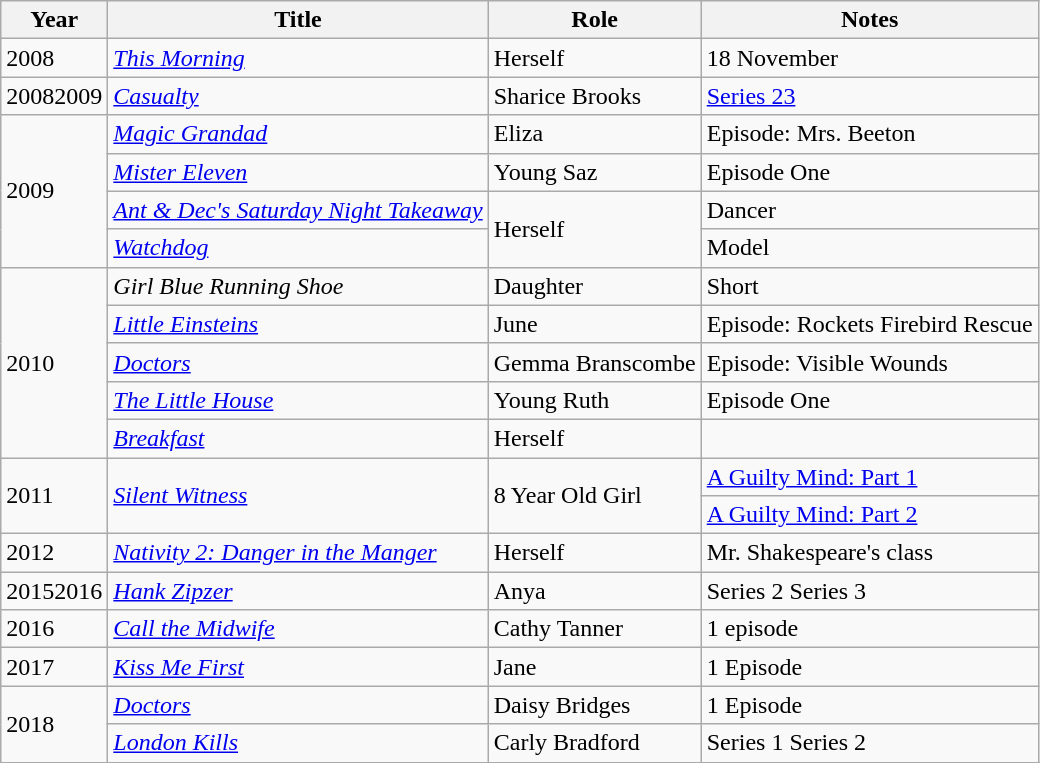<table class="wikitable">
<tr>
<th>Year</th>
<th>Title</th>
<th>Role</th>
<th>Notes</th>
</tr>
<tr>
<td>2008</td>
<td><em><a href='#'>This Morning</a></em></td>
<td>Herself</td>
<td>18 November</td>
</tr>
<tr>
<td>20082009</td>
<td><em><a href='#'>Casualty</a></em></td>
<td>Sharice Brooks</td>
<td><a href='#'>Series 23</a></td>
</tr>
<tr>
<td rowspan=4>2009</td>
<td><em><a href='#'>Magic Grandad</a></em></td>
<td>Eliza</td>
<td>Episode: Mrs. Beeton</td>
</tr>
<tr>
<td><em><a href='#'>Mister Eleven</a></em></td>
<td>Young Saz</td>
<td>Episode One</td>
</tr>
<tr>
<td><em><a href='#'>Ant & Dec's Saturday Night Takeaway</a></em></td>
<td rowspan=2>Herself</td>
<td>Dancer</td>
</tr>
<tr>
<td><em><a href='#'>Watchdog</a></em></td>
<td>Model</td>
</tr>
<tr>
<td rowspan=5>2010</td>
<td><em>Girl Blue Running Shoe</em></td>
<td>Daughter</td>
<td>Short</td>
</tr>
<tr>
<td><em><a href='#'>Little Einsteins</a></em></td>
<td>June</td>
<td>Episode: Rockets Firebird Rescue</td>
</tr>
<tr>
<td><em><a href='#'>Doctors</a></em></td>
<td>Gemma Branscombe</td>
<td>Episode: Visible Wounds</td>
</tr>
<tr>
<td><em><a href='#'>The Little House</a></em></td>
<td>Young Ruth</td>
<td>Episode One</td>
</tr>
<tr>
<td><em><a href='#'>Breakfast</a></em></td>
<td>Herself</td>
<td></td>
</tr>
<tr>
<td rowspan=2>2011</td>
<td rowspan=2><em><a href='#'>Silent Witness</a></em></td>
<td rowspan=2>8 Year Old Girl</td>
<td><a href='#'>A Guilty Mind: Part 1</a></td>
</tr>
<tr>
<td><a href='#'>A Guilty Mind: Part 2</a></td>
</tr>
<tr>
<td>2012</td>
<td><em><a href='#'>Nativity 2: Danger in the Manger</a></em></td>
<td>Herself</td>
<td>Mr. Shakespeare's class</td>
</tr>
<tr>
<td>20152016</td>
<td><em><a href='#'>Hank Zipzer</a></em></td>
<td>Anya</td>
<td>Series 2  Series 3</td>
</tr>
<tr>
<td>2016</td>
<td><em><a href='#'>Call the Midwife</a></em></td>
<td>Cathy Tanner</td>
<td>1 episode</td>
</tr>
<tr>
<td>2017</td>
<td><em><a href='#'>Kiss Me First</a></em></td>
<td>Jane</td>
<td>1 Episode</td>
</tr>
<tr>
<td rowspan=2>2018</td>
<td><em><a href='#'>Doctors</a></em></td>
<td>Daisy Bridges</td>
<td>1 Episode</td>
</tr>
<tr>
<td><em><a href='#'>London Kills</a></em></td>
<td>Carly Bradford</td>
<td>Series 1  Series 2</td>
</tr>
<tr>
</tr>
<tr 2019|| >
</tr>
</table>
